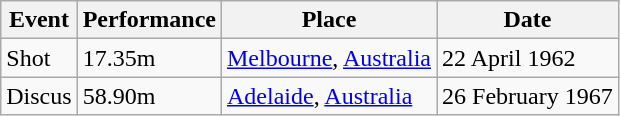<table class="wikitable">
<tr>
<th>Event</th>
<th>Performance</th>
<th>Place</th>
<th>Date</th>
</tr>
<tr>
<td>Shot</td>
<td>17.35m</td>
<td><a href='#'>Melbourne</a>, <a href='#'>Australia</a></td>
<td>22 April 1962</td>
</tr>
<tr>
<td>Discus</td>
<td>58.90m</td>
<td><a href='#'>Adelaide</a>, <a href='#'>Australia</a></td>
<td>26 February 1967</td>
</tr>
</table>
